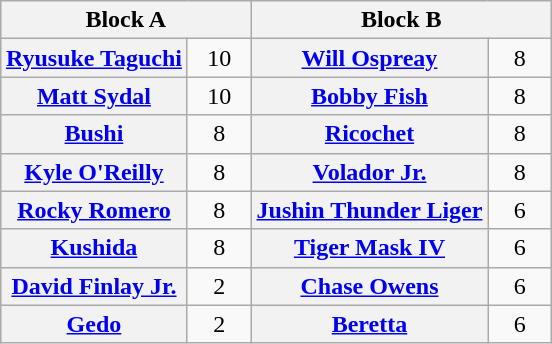<table class="wikitable" style="margin: 1em auto 1em auto;text-align:center">
<tr>
<th colspan="2">Block A</th>
<th colspan="2">Block B</th>
</tr>
<tr>
<th><a href='#'>Ryusuke Taguchi</a></th>
<td style="width:35px">10</td>
<th><a href='#'>Will Ospreay</a></th>
<td style="width:35px">8</td>
</tr>
<tr>
<th><a href='#'>Matt Sydal</a></th>
<td>10</td>
<th><a href='#'>Bobby Fish</a></th>
<td>8</td>
</tr>
<tr>
<th><a href='#'>Bushi</a></th>
<td>8</td>
<th><a href='#'>Ricochet</a></th>
<td>8</td>
</tr>
<tr>
<th><a href='#'>Kyle O'Reilly</a></th>
<td>8</td>
<th><a href='#'>Volador Jr.</a></th>
<td>8</td>
</tr>
<tr>
<th><a href='#'>Rocky Romero</a></th>
<td>8</td>
<th><a href='#'>Jushin Thunder Liger</a></th>
<td>6</td>
</tr>
<tr>
<th><a href='#'>Kushida</a></th>
<td>8</td>
<th><a href='#'>Tiger Mask IV</a></th>
<td>6</td>
</tr>
<tr>
<th><a href='#'>David Finlay Jr.</a></th>
<td>2</td>
<th><a href='#'>Chase Owens</a></th>
<td>6</td>
</tr>
<tr>
<th><a href='#'>Gedo</a></th>
<td>2</td>
<th><a href='#'>Beretta</a></th>
<td>6</td>
</tr>
</table>
